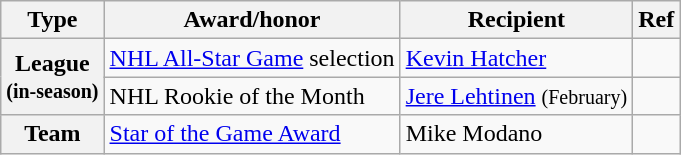<table class="wikitable">
<tr>
<th scope="col">Type</th>
<th scope="col">Award/honor</th>
<th scope="col">Recipient</th>
<th scope="col">Ref</th>
</tr>
<tr>
<th scope="row" rowspan=2>League<br><small>(in-season)</small></th>
<td><a href='#'>NHL All-Star Game</a> selection</td>
<td><a href='#'>Kevin Hatcher</a></td>
<td></td>
</tr>
<tr>
<td>NHL Rookie of the Month</td>
<td><a href='#'>Jere Lehtinen</a> <small>(February)</small></td>
<td></td>
</tr>
<tr>
<th scope="row">Team</th>
<td><a href='#'>Star of the Game Award</a></td>
<td>Mike Modano</td>
<td></td>
</tr>
</table>
